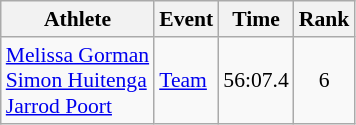<table class="wikitable" style="font-size:90%;">
<tr>
<th>Athlete</th>
<th>Event</th>
<th>Time</th>
<th>Rank</th>
</tr>
<tr align=center>
<td align=left><a href='#'>Melissa Gorman</a><br><a href='#'>Simon Huitenga</a><br><a href='#'>Jarrod Poort</a></td>
<td align=left><a href='#'>Team</a></td>
<td>56:07.4</td>
<td>6</td>
</tr>
</table>
